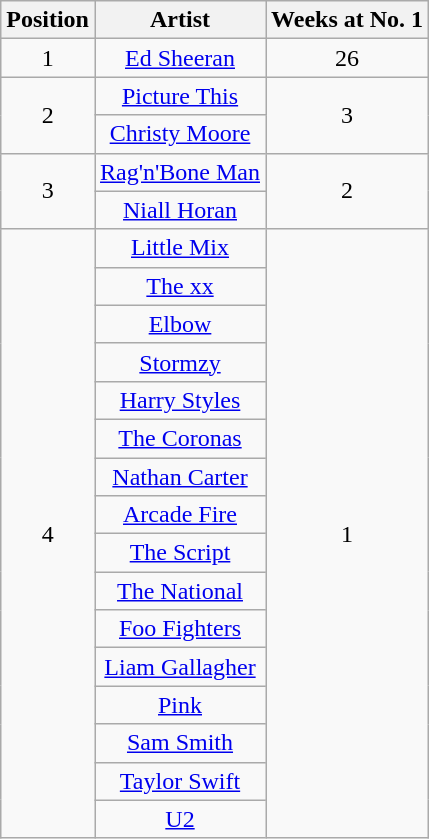<table class="wikitable">
<tr>
<th style="text-align: center;">Position</th>
<th style="text-align: center;">Artist</th>
<th style="text-align: center;">Weeks at No. 1</th>
</tr>
<tr>
<td style="text-align: center;">1</td>
<td style="text-align: center;"><a href='#'>Ed Sheeran</a></td>
<td style="text-align: center;">26</td>
</tr>
<tr>
<td style="text-align: center;" rowspan=2>2</td>
<td style="text-align: center;"><a href='#'>Picture This</a></td>
<td style="text-align: center;" rowspan=2>3</td>
</tr>
<tr>
<td style="text-align: center;"><a href='#'>Christy Moore</a></td>
</tr>
<tr>
<td style="text-align: center;" rowspan=2>3</td>
<td style="text-align: center;"><a href='#'>Rag'n'Bone Man</a></td>
<td style="text-align: center;" rowspan=2>2</td>
</tr>
<tr>
<td style="text-align: center;"><a href='#'>Niall Horan</a></td>
</tr>
<tr>
<td style="text-align: center;" rowspan=16>4</td>
<td style="text-align: center;"><a href='#'>Little Mix</a></td>
<td style="text-align: center;" rowspan=16>1</td>
</tr>
<tr>
<td style="text-align: center;"><a href='#'>The xx</a></td>
</tr>
<tr>
<td style="text-align: center;"><a href='#'>Elbow</a></td>
</tr>
<tr>
<td style="text-align: center;"><a href='#'>Stormzy</a></td>
</tr>
<tr>
<td style="text-align: center;"><a href='#'>Harry Styles</a></td>
</tr>
<tr>
<td style="text-align: center;"><a href='#'>The Coronas</a></td>
</tr>
<tr>
<td style="text-align: center;"><a href='#'>Nathan Carter</a></td>
</tr>
<tr>
<td style="text-align: center;"><a href='#'>Arcade Fire</a></td>
</tr>
<tr>
<td style="text-align: center;"><a href='#'>The Script</a></td>
</tr>
<tr>
<td style="text-align: center;"><a href='#'>The National</a></td>
</tr>
<tr>
<td style="text-align: center;"><a href='#'>Foo Fighters</a></td>
</tr>
<tr>
<td style="text-align: center;"><a href='#'>Liam Gallagher</a></td>
</tr>
<tr>
<td style="text-align: center;"><a href='#'>Pink</a></td>
</tr>
<tr>
<td style="text-align: center;"><a href='#'>Sam Smith</a></td>
</tr>
<tr>
<td style="text-align: center;"><a href='#'>Taylor Swift</a></td>
</tr>
<tr>
<td style="text-align: center;"><a href='#'>U2</a></td>
</tr>
</table>
